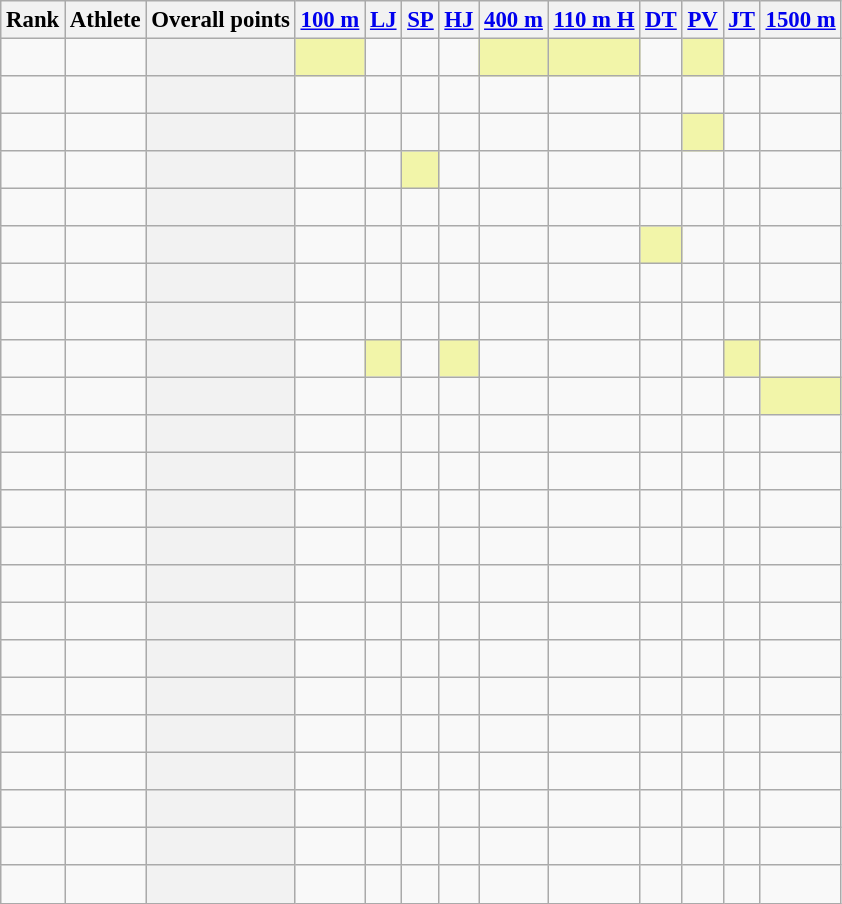<table class="wikitable sortable" style="font-size:95%;">
<tr>
<th>Rank</th>
<th>Athlete</th>
<th>Overall points</th>
<th><a href='#'>100 m</a></th>
<th><a href='#'>LJ</a></th>
<th><a href='#'>SP</a></th>
<th><a href='#'>HJ</a></th>
<th><a href='#'>400 m</a></th>
<th><a href='#'>110 m H</a></th>
<th><a href='#'>DT</a></th>
<th><a href='#'>PV</a></th>
<th><a href='#'>JT</a></th>
<th><a href='#'>1500 m</a></th>
</tr>
<tr>
<td align=center></td>
<td align=left> <br></td>
<th></th>
<td bgcolor=#F2F5A9></td>
<td></td>
<td></td>
<td></td>
<td bgcolor=#F2F5A9></td>
<td bgcolor=#F2F5A9></td>
<td></td>
<td bgcolor=#F2F5A9></td>
<td></td>
<td></td>
</tr>
<tr>
<td align=center></td>
<td align=left> <br></td>
<th></th>
<td></td>
<td></td>
<td></td>
<td></td>
<td></td>
<td></td>
<td></td>
<td></td>
<td></td>
<td></td>
</tr>
<tr>
<td align=center></td>
<td align=left> <br></td>
<th></th>
<td></td>
<td></td>
<td></td>
<td></td>
<td></td>
<td></td>
<td></td>
<td bgcolor=#F2F5A9></td>
<td></td>
<td></td>
</tr>
<tr>
<td align=center></td>
<td align=left> <br></td>
<th></th>
<td></td>
<td></td>
<td bgcolor=#F2F5A9></td>
<td></td>
<td></td>
<td></td>
<td></td>
<td></td>
<td></td>
<td></td>
</tr>
<tr>
<td align=center></td>
<td align=left> <br></td>
<th></th>
<td></td>
<td></td>
<td></td>
<td></td>
<td></td>
<td></td>
<td></td>
<td></td>
<td></td>
<td></td>
</tr>
<tr>
<td align=center></td>
<td align=left> <br></td>
<th></th>
<td></td>
<td></td>
<td></td>
<td></td>
<td></td>
<td></td>
<td bgcolor=#F2F5A9></td>
<td></td>
<td></td>
<td></td>
</tr>
<tr>
<td align=center></td>
<td align=left> <br></td>
<th></th>
<td></td>
<td></td>
<td></td>
<td></td>
<td></td>
<td></td>
<td></td>
<td></td>
<td></td>
<td></td>
</tr>
<tr>
<td align=center></td>
<td align=left> <br></td>
<th></th>
<td></td>
<td></td>
<td></td>
<td></td>
<td></td>
<td></td>
<td></td>
<td></td>
<td></td>
<td></td>
</tr>
<tr>
<td align=center></td>
<td align=left> <br></td>
<th></th>
<td></td>
<td bgcolor=#F2F5A9></td>
<td></td>
<td bgcolor=#F2F5A9></td>
<td></td>
<td></td>
<td></td>
<td></td>
<td bgcolor=#F2F5A9></td>
<td></td>
</tr>
<tr>
<td align=center></td>
<td align=left> <br></td>
<th></th>
<td></td>
<td></td>
<td></td>
<td></td>
<td></td>
<td></td>
<td></td>
<td></td>
<td></td>
<td bgcolor=#F2F5A9></td>
</tr>
<tr>
<td align=center></td>
<td align=left> <br></td>
<th></th>
<td></td>
<td></td>
<td></td>
<td></td>
<td></td>
<td></td>
<td></td>
<td></td>
<td></td>
<td></td>
</tr>
<tr>
<td align=center></td>
<td align=left> <br></td>
<th></th>
<td></td>
<td></td>
<td></td>
<td></td>
<td></td>
<td></td>
<td></td>
<td></td>
<td></td>
<td></td>
</tr>
<tr>
<td align=center></td>
<td align=left> <br></td>
<th></th>
<td></td>
<td></td>
<td></td>
<td></td>
<td></td>
<td></td>
<td></td>
<td></td>
<td></td>
<td></td>
</tr>
<tr>
<td align=center></td>
<td align=left> <br></td>
<th></th>
<td></td>
<td></td>
<td></td>
<td></td>
<td></td>
<td></td>
<td></td>
<td></td>
<td></td>
<td></td>
</tr>
<tr>
<td align=center></td>
<td align=left> <br></td>
<th></th>
<td></td>
<td></td>
<td></td>
<td></td>
<td></td>
<td></td>
<td></td>
<td></td>
<td></td>
<td></td>
</tr>
<tr>
<td align=center></td>
<td align=left> <br></td>
<th></th>
<td></td>
<td></td>
<td></td>
<td></td>
<td></td>
<td></td>
<td></td>
<td></td>
<td></td>
<td></td>
</tr>
<tr>
<td align=center></td>
<td align=left> <br></td>
<th></th>
<td></td>
<td></td>
<td></td>
<td></td>
<td></td>
<td></td>
<td></td>
<td></td>
<td></td>
<td></td>
</tr>
<tr>
<td align=center></td>
<td align=left> <br></td>
<th></th>
<td></td>
<td></td>
<td></td>
<td></td>
<td></td>
<td></td>
<td></td>
<td></td>
<td></td>
<td></td>
</tr>
<tr>
<td align=center></td>
<td align=left> <br></td>
<th></th>
<td></td>
<td></td>
<td></td>
<td></td>
<td></td>
<td></td>
<td></td>
<td></td>
<td></td>
<td></td>
</tr>
<tr>
<td align=center></td>
<td align=left> <br></td>
<th></th>
<td></td>
<td></td>
<td></td>
<td></td>
<td></td>
<td></td>
<td></td>
<td></td>
<td></td>
<td></td>
</tr>
<tr>
<td align=center></td>
<td align=left> <br></td>
<th></th>
<td></td>
<td></td>
<td></td>
<td></td>
<td></td>
<td></td>
<td></td>
<td></td>
<td></td>
<td></td>
</tr>
<tr>
<td align=center></td>
<td align=left> <br></td>
<th></th>
<td></td>
<td></td>
<td></td>
<td></td>
<td></td>
<td></td>
<td></td>
<td></td>
<td></td>
<td></td>
</tr>
<tr>
<td align=center></td>
<td align=left> <br></td>
<th></th>
<td></td>
<td></td>
<td></td>
<td></td>
<td></td>
<td></td>
<td></td>
<td></td>
<td></td>
<td></td>
</tr>
</table>
